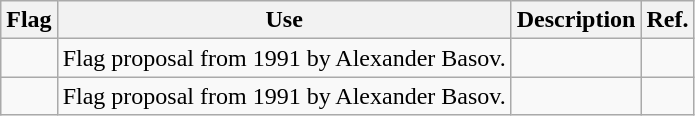<table class="wikitable">
<tr>
<th>Flag</th>
<th>Use</th>
<th>Description</th>
<th>Ref.</th>
</tr>
<tr>
<td></td>
<td>Flag proposal from 1991 by Alexander Basov.</td>
<td></td>
<td></td>
</tr>
<tr>
<td></td>
<td>Flag proposal from 1991 by Alexander Basov.</td>
<td></td>
<td></td>
</tr>
</table>
